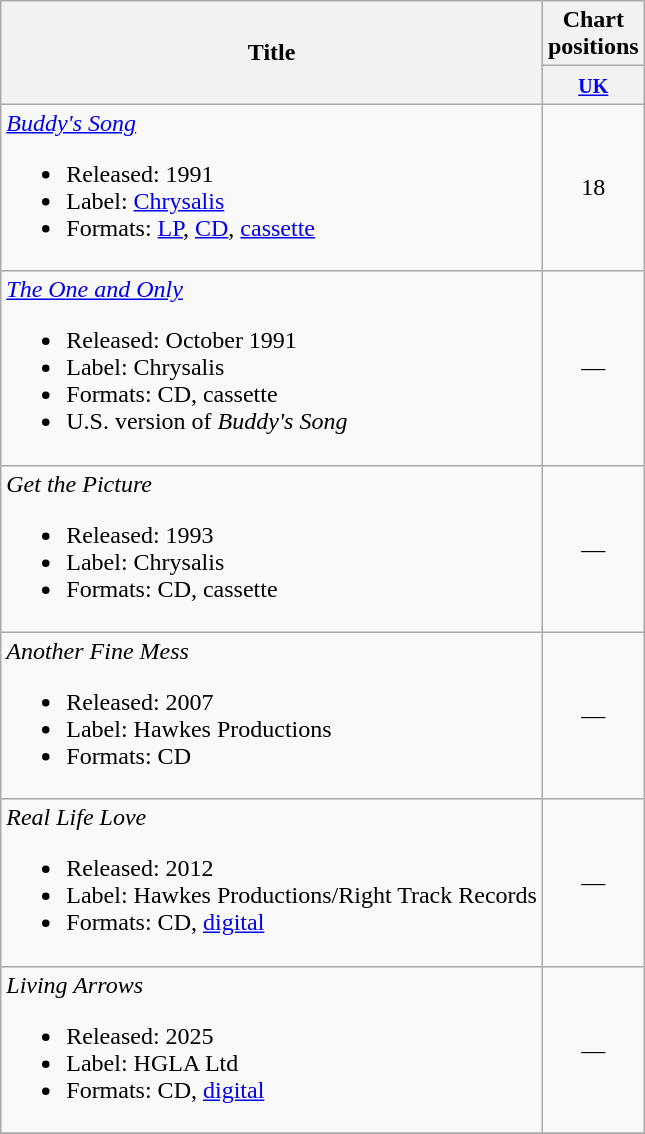<table class="wikitable">
<tr>
<th rowspan="2">Title</th>
<th colspan="1">Chart positions</th>
</tr>
<tr>
<th width="35"><small><a href='#'>UK</a></small><br></th>
</tr>
<tr>
<td><em><a href='#'>Buddy's Song</a></em><br><ul><li>Released: 1991</li><li>Label: <a href='#'>Chrysalis</a></li><li>Formats: <a href='#'>LP</a>, <a href='#'>CD</a>, <a href='#'>cassette</a></li></ul></td>
<td style="text-align: center;">18</td>
</tr>
<tr>
<td><em><a href='#'>The One and Only</a></em><br><ul><li>Released: October 1991</li><li>Label: Chrysalis</li><li>Formats: CD, cassette</li><li>U.S. version of <em>Buddy's Song</em></li></ul></td>
<td style="text-align: center;">—</td>
</tr>
<tr>
<td><em>Get the Picture</em><br><ul><li>Released: 1993</li><li>Label: Chrysalis</li><li>Formats: CD, cassette</li></ul></td>
<td style="text-align: center;">—</td>
</tr>
<tr>
<td><em>Another Fine Mess</em><br><ul><li>Released: 2007</li><li>Label: Hawkes Productions</li><li>Formats: CD</li></ul></td>
<td style="text-align: center;">—</td>
</tr>
<tr>
<td><em>Real Life Love</em><br><ul><li>Released: 2012</li><li>Label: Hawkes Productions/Right Track Records</li><li>Formats: CD, <a href='#'>digital</a></li></ul></td>
<td style="text-align: center;">—</td>
</tr>
<tr>
<td><em>Living Arrows</em><br><ul><li>Released: 2025</li><li>Label: HGLA Ltd</li><li>Formats: CD, <a href='#'>digital</a></li></ul></td>
<td style="text-align: center;">—</td>
</tr>
<tr>
</tr>
</table>
